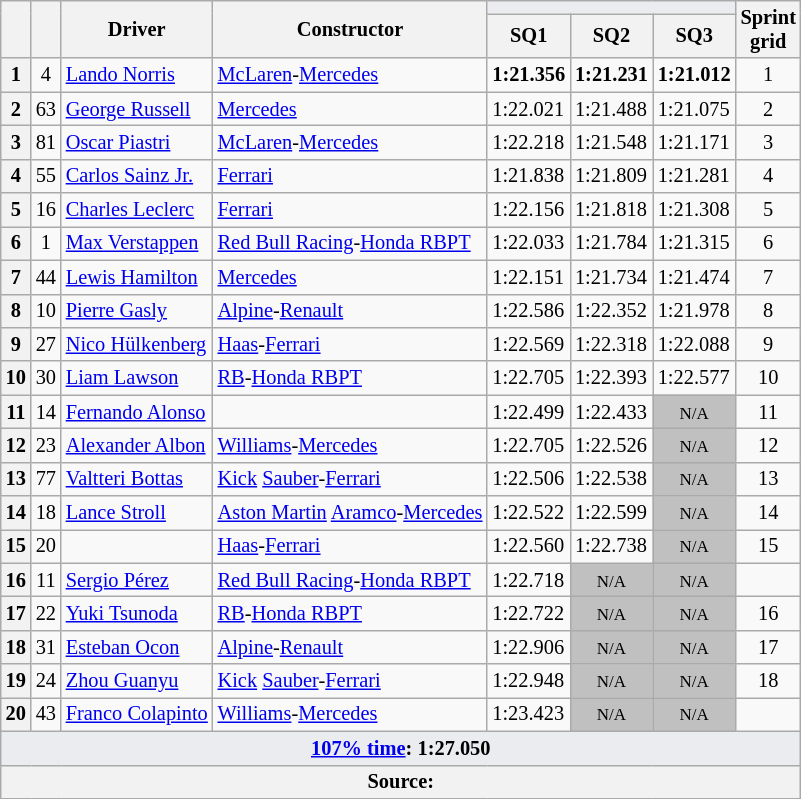<table class="wikitable sortable" style="font-size: 85%;">
<tr>
<th rowspan="2"></th>
<th rowspan="2"></th>
<th rowspan="2">Driver</th>
<th rowspan="2">Constructor</th>
<th colspan="3" style="background:#eaecf0; text-align:center;"></th>
<th rowspan="2">Sprint<br>grid</th>
</tr>
<tr>
<th scope="col">SQ1</th>
<th scope="col">SQ2</th>
<th scope="col">SQ3</th>
</tr>
<tr>
<th scope="row">1</th>
<td align="center">4</td>
<td data-sort-value="Nor"> <a href='#'>Lando Norris</a></td>
<td><a href='#'>McLaren</a>-<a href='#'>Mercedes</a></td>
<td><strong>1:21.356</strong></td>
<td><strong>1:21.231</strong></td>
<td><strong>1:21.012</strong></td>
<td align="center">1</td>
</tr>
<tr>
<th scope="row">2</th>
<td align="center">63</td>
<td data-sort-value="aaa"> <a href='#'>George Russell</a></td>
<td><a href='#'>Mercedes</a></td>
<td>1:22.021</td>
<td>1:21.488</td>
<td>1:21.075</td>
<td align="center">2</td>
</tr>
<tr>
<th scope="row">3</th>
<td align="center">81</td>
<td data-sort-value="aaa"> <a href='#'>Oscar Piastri</a></td>
<td><a href='#'>McLaren</a>-<a href='#'>Mercedes</a></td>
<td>1:22.218</td>
<td>1:21.548</td>
<td>1:21.171</td>
<td align="center">3</td>
</tr>
<tr>
<th scope="row">4</th>
<td align="center">55</td>
<td data-sort-value="aaa"> <a href='#'>Carlos Sainz Jr.</a></td>
<td><a href='#'>Ferrari</a></td>
<td>1:21.838</td>
<td>1:21.809</td>
<td>1:21.281</td>
<td align="center">4</td>
</tr>
<tr>
<th scope="row">5</th>
<td align="center">16</td>
<td data-sort-value="aaa"> <a href='#'>Charles Leclerc</a></td>
<td><a href='#'>Ferrari</a></td>
<td>1:22.156</td>
<td>1:21.818</td>
<td>1:21.308</td>
<td align="center">5</td>
</tr>
<tr>
<th scope="row">6</th>
<td align="center">1</td>
<td data-sort-value="aaa"> <a href='#'>Max Verstappen</a></td>
<td><a href='#'>Red Bull Racing</a>-<a href='#'>Honda RBPT</a></td>
<td>1:22.033</td>
<td>1:21.784</td>
<td>1:21.315</td>
<td align="center">6</td>
</tr>
<tr>
<th scope="row">7</th>
<td align="center">44</td>
<td data-sort-value="aaa"> <a href='#'>Lewis Hamilton</a></td>
<td><a href='#'>Mercedes</a></td>
<td>1:22.151</td>
<td>1:21.734</td>
<td>1:21.474</td>
<td align="center">7</td>
</tr>
<tr>
<th scope="row">8</th>
<td align="center">10</td>
<td data-sort-value="aaa"> <a href='#'>Pierre Gasly</a></td>
<td><a href='#'>Alpine</a>-<a href='#'>Renault</a></td>
<td>1:22.586</td>
<td>1:22.352</td>
<td>1:21.978</td>
<td align="center">8</td>
</tr>
<tr>
<th scope="row">9</th>
<td align="center">27</td>
<td data-sort-value="aaa"> <a href='#'>Nico Hülkenberg</a></td>
<td><a href='#'>Haas</a>-<a href='#'>Ferrari</a></td>
<td>1:22.569</td>
<td>1:22.318</td>
<td>1:22.088</td>
<td align="center">9</td>
</tr>
<tr>
<th scope="row">10</th>
<td align="center">30</td>
<td data-sort-value="aaa"> <a href='#'>Liam Lawson</a></td>
<td><a href='#'>RB</a>-<a href='#'>Honda RBPT</a></td>
<td>1:22.705</td>
<td>1:22.393</td>
<td>1:22.577</td>
<td align="center">10</td>
</tr>
<tr>
<th scope="row">11</th>
<td align="center">14</td>
<td data-sort-value="aaa"> <a href='#'>Fernando Alonso</a></td>
<td></td>
<td>1:22.499</td>
<td>1:22.433</td>
<td style="background: silver" align="center" data-sort-value="11"><small>N/A</small></td>
<td align="center">11</td>
</tr>
<tr>
<th scope="row">12</th>
<td align="center">23</td>
<td data-sort-value="aaa"> <a href='#'>Alexander Albon</a></td>
<td><a href='#'>Williams</a>-<a href='#'>Mercedes</a></td>
<td>1:22.705</td>
<td>1:22.526</td>
<td style="background: silver" align="center" data-sort-value="12"><small>N/A</small></td>
<td align="center">12</td>
</tr>
<tr>
<th scope="row">13</th>
<td align="center">77</td>
<td data-sort-value="aaa"> <a href='#'>Valtteri Bottas</a></td>
<td><a href='#'>Kick</a> <a href='#'>Sauber</a>-<a href='#'>Ferrari</a></td>
<td>1:22.506</td>
<td>1:22.538</td>
<td style="background: silver" align="center" data-sort-value="13"><small>N/A</small></td>
<td align="center">13</td>
</tr>
<tr>
<th scope="row">14</th>
<td align="center">18</td>
<td data-sort-value="aaa"> <a href='#'>Lance Stroll</a></td>
<td><a href='#'>Aston Martin</a> <a href='#'>Aramco</a>-<a href='#'>Mercedes</a></td>
<td>1:22.522</td>
<td>1:22.599</td>
<td style="background: silver" align="center" data-sort-value="14"><small>N/A</small></td>
<td align="center">14</td>
</tr>
<tr>
<th scope="row">15</th>
<td align="center">20</td>
<td data-sort-value="aaa"></td>
<td><a href='#'>Haas</a>-<a href='#'>Ferrari</a></td>
<td>1:22.560</td>
<td>1:22.738</td>
<td style="background: silver" align="center" data-sort-value="15"><small>N/A</small></td>
<td align="center">15</td>
</tr>
<tr>
<th scope="row">16</th>
<td align="center">11</td>
<td data-sort-value="aaa"> <a href='#'>Sergio Pérez</a></td>
<td><a href='#'>Red Bull Racing</a>-<a href='#'>Honda RBPT</a></td>
<td>1:22.718</td>
<td style="background: silver" align="center" data-sort-value="16"><small>N/A</small></td>
<td style="background: silver" align="center" data-sort-value="16"><small>N/A</small></td>
<td align="center"></td>
</tr>
<tr>
<th scope="row">17</th>
<td align="center">22</td>
<td data-sort-value="aaa"> <a href='#'>Yuki Tsunoda</a></td>
<td><a href='#'>RB</a>-<a href='#'>Honda RBPT</a></td>
<td>1:22.722</td>
<td style="background: silver" align="center" data-sort-value="17"><small>N/A</small></td>
<td style="background: silver" align="center" data-sort-value="17"><small>N/A</small></td>
<td align="center">16</td>
</tr>
<tr>
<th scope="row">18</th>
<td align="center">31</td>
<td data-sort-value="aaa"> <a href='#'>Esteban Ocon</a></td>
<td><a href='#'>Alpine</a>-<a href='#'>Renault</a></td>
<td>1:22.906</td>
<td style="background: silver" align="center" data-sort-value="18"><small>N/A</small></td>
<td style="background: silver" align="center" data-sort-value="18"><small>N/A</small></td>
<td align="center">17</td>
</tr>
<tr>
<th scope="row">19</th>
<td align="center">24</td>
<td data-sort-value="aaa"> <a href='#'>Zhou Guanyu</a></td>
<td><a href='#'>Kick</a> <a href='#'>Sauber</a>-<a href='#'>Ferrari</a></td>
<td>1:22.948</td>
<td style="background: silver" align="center" data-sort-value="19"><small>N/A</small></td>
<td style="background: silver" align="center" data-sort-value="19"><small>N/A</small></td>
<td align="center" data-sort-value="19">18</td>
</tr>
<tr>
<th scope="row">20</th>
<td align="center">43</td>
<td data-sort-value="aaa"> <a href='#'>Franco Colapinto</a></td>
<td><a href='#'>Williams</a>-<a href='#'>Mercedes</a></td>
<td>1:23.423</td>
<td style="background: silver" align="center" data-sort-value="20"><small>N/A</small></td>
<td style="background: silver" align="center" data-sort-value="20"><small>N/A</small></td>
<td align="center" data-sort-value="20"></td>
</tr>
<tr class="sortbottom">
<td colspan="8" style="background-color:#eaecf0;text-align:center"><strong><a href='#'>107% time</a>: 1:27.050</strong></td>
</tr>
<tr class="sortbottom">
<th colspan="8">Source:</th>
</tr>
</table>
